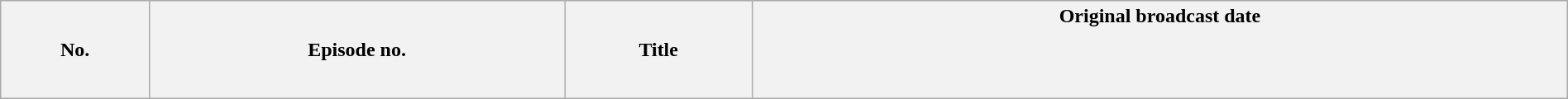<table class="wikitable plainrowheaders" style="width:100%; margin:auto;">
<tr>
<th>No.</th>
<th>Episode no.</th>
<th>Title</th>
<th>Original broadcast date<br><br><br><br></th>
</tr>
</table>
